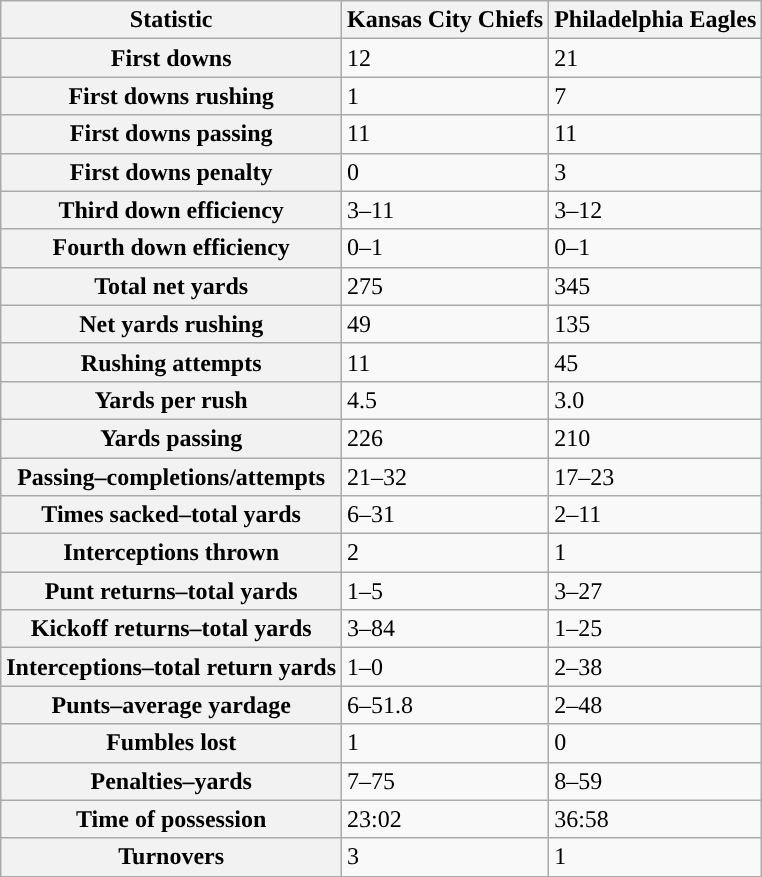<table class="wikitable plainrowheaders">
<tr>
<th scope="col">Statistic</th>
<th scope="col">Kansas City Chiefs</th>
<th scope="col">Philadelphia Eagles</th>
</tr>
<tr>
<th scope="row">First downs</th>
<td>12</td>
<td>21</td>
</tr>
<tr>
<th scope="row">First downs rushing</th>
<td>1</td>
<td>7</td>
</tr>
<tr>
<th scope="row">First downs passing</th>
<td>11</td>
<td>11</td>
</tr>
<tr>
<th scope="row">First downs penalty</th>
<td>0</td>
<td>3</td>
</tr>
<tr>
<th scope="row">Third down efficiency</th>
<td>3–11</td>
<td>3–12</td>
</tr>
<tr>
<th scope="row">Fourth down efficiency</th>
<td>0–1</td>
<td>0–1</td>
</tr>
<tr>
<th scope="row">Total net yards</th>
<td>275</td>
<td>345</td>
</tr>
<tr>
<th scope="row">Net yards rushing</th>
<td>49</td>
<td>135</td>
</tr>
<tr>
<th scope="row">Rushing attempts</th>
<td>11</td>
<td>45</td>
</tr>
<tr>
<th scope="row">Yards per rush</th>
<td>4.5</td>
<td>3.0</td>
</tr>
<tr>
<th scope="row">Yards passing</th>
<td>226</td>
<td>210</td>
</tr>
<tr>
<th scope="row">Passing–completions/attempts</th>
<td>21–32</td>
<td>17–23</td>
</tr>
<tr>
<th scope="row">Times sacked–total yards</th>
<td>6–31</td>
<td>2–11</td>
</tr>
<tr>
<th scope="row">Interceptions thrown</th>
<td>2</td>
<td>1</td>
</tr>
<tr>
<th scope="row">Punt returns–total yards</th>
<td>1–5</td>
<td>3–27</td>
</tr>
<tr>
<th scope="row">Kickoff returns–total yards</th>
<td>3–84</td>
<td>1–25</td>
</tr>
<tr>
<th scope="row">Interceptions–total return yards</th>
<td>1–0</td>
<td>2–38</td>
</tr>
<tr>
<th scope="row">Punts–average yardage</th>
<td>6–51.8</td>
<td>2–48</td>
</tr>
<tr>
<th scope="row">Fumbles lost</th>
<td>1</td>
<td>0</td>
</tr>
<tr>
<th scope="row">Penalties–yards</th>
<td>7–75</td>
<td>8–59</td>
</tr>
<tr>
<th scope="row">Time of possession</th>
<td>23:02</td>
<td>36:58</td>
</tr>
<tr>
<th scope="row">Turnovers</th>
<td>3</td>
<td>1</td>
</tr>
</table>
